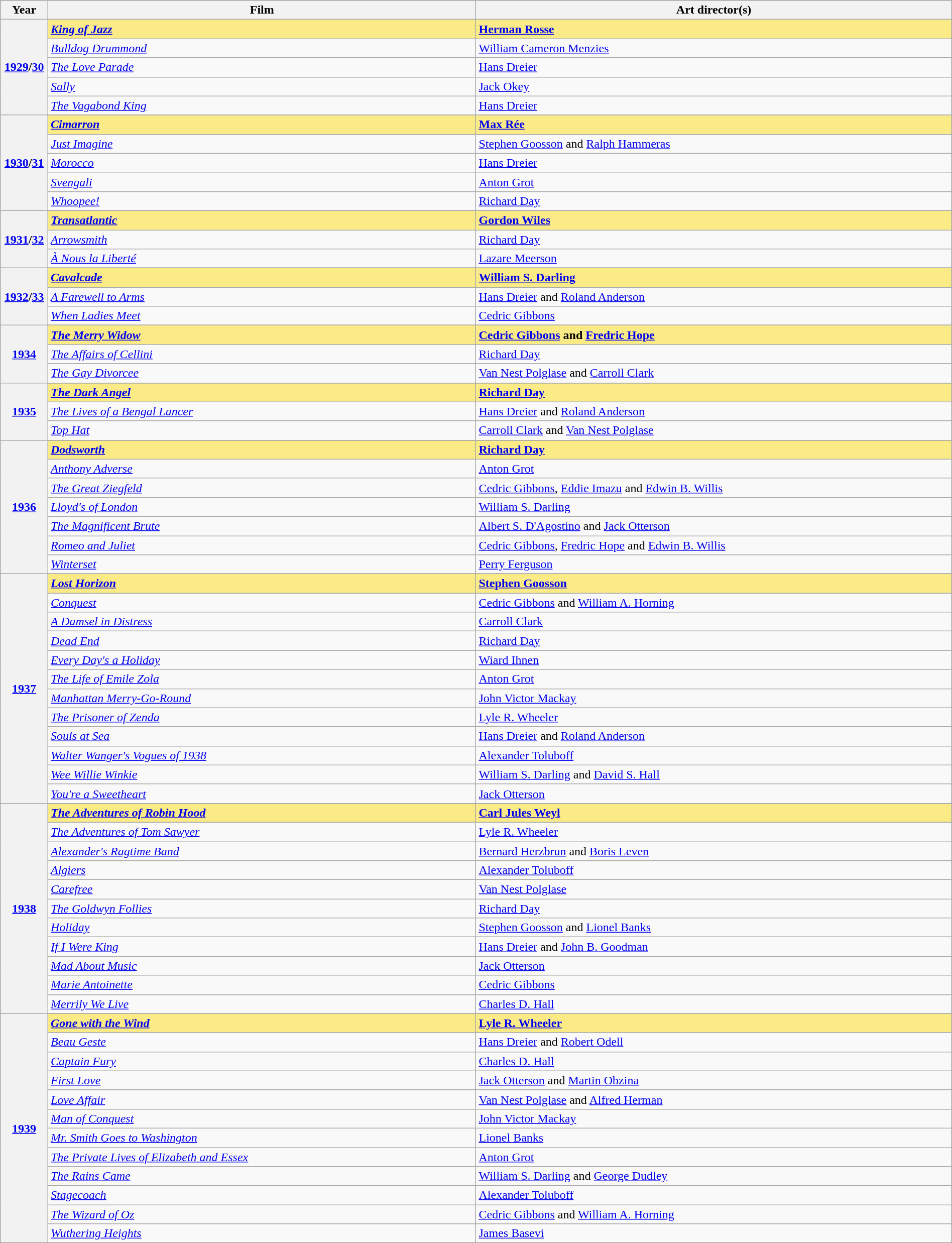<table class="wikitable" style="width:100%">
<tr bgcolor="#bebebe">
<th width="5%">Year</th>
<th width="45%">Film</th>
<th width="50%">Art director(s)</th>
</tr>
<tr style="background:#FAEB86">
<th rowspan="5"><a href='#'>1929</a>/<a href='#'>30</a><br> </th>
<td><strong><em><a href='#'>King of Jazz</a></em></strong></td>
<td><strong><a href='#'>Herman Rosse</a></strong></td>
</tr>
<tr>
<td><em><a href='#'>Bulldog Drummond</a></em></td>
<td><a href='#'>William Cameron Menzies</a></td>
</tr>
<tr>
<td><em><a href='#'>The Love Parade</a></em></td>
<td><a href='#'>Hans Dreier</a></td>
</tr>
<tr>
<td><em><a href='#'>Sally</a></em></td>
<td><a href='#'>Jack Okey</a></td>
</tr>
<tr>
<td><em><a href='#'>The Vagabond King</a></em></td>
<td><a href='#'>Hans Dreier</a></td>
</tr>
<tr>
<th rowspan="6" style="text-align:center"><a href='#'>1930</a>/<a href='#'>31</a><br> </th>
</tr>
<tr style="background:#FAEB86">
<td><strong><em><a href='#'>Cimarron</a></em></strong></td>
<td><strong><a href='#'>Max Rée</a></strong></td>
</tr>
<tr>
<td><em><a href='#'>Just Imagine</a></em></td>
<td><a href='#'>Stephen Goosson</a> and <a href='#'>Ralph Hammeras</a></td>
</tr>
<tr>
<td><em><a href='#'>Morocco</a></em></td>
<td><a href='#'>Hans Dreier</a></td>
</tr>
<tr>
<td><em><a href='#'>Svengali</a></em></td>
<td><a href='#'>Anton Grot</a></td>
</tr>
<tr>
<td><em><a href='#'>Whoopee!</a></em></td>
<td><a href='#'>Richard Day</a></td>
</tr>
<tr>
<th rowspan="4" style="text-align:center"><a href='#'>1931</a>/<a href='#'>32</a><br> </th>
</tr>
<tr style="background:#FAEB86">
<td><strong><em><a href='#'>Transatlantic</a></em></strong></td>
<td><strong><a href='#'>Gordon Wiles</a></strong></td>
</tr>
<tr>
<td><em><a href='#'>Arrowsmith</a></em></td>
<td><a href='#'>Richard Day</a></td>
</tr>
<tr>
<td><em><a href='#'>À Nous la Liberté</a></em></td>
<td><a href='#'>Lazare Meerson</a></td>
</tr>
<tr>
<th rowspan="4" style="text-align:center"><a href='#'>1932</a>/<a href='#'>33</a><br> </th>
</tr>
<tr style="background:#FAEB86">
<td><strong><em><a href='#'>Cavalcade</a></em></strong></td>
<td><strong><a href='#'>William S. Darling</a></strong></td>
</tr>
<tr>
<td><em><a href='#'>A Farewell to Arms</a></em></td>
<td><a href='#'>Hans Dreier</a> and <a href='#'>Roland Anderson</a></td>
</tr>
<tr>
<td><em><a href='#'>When Ladies Meet</a></em></td>
<td><a href='#'>Cedric Gibbons</a></td>
</tr>
<tr>
<th rowspan="4" style="text-align:center"><a href='#'>1934</a><br> </th>
</tr>
<tr style="background:#FAEB86">
<td><strong><em><a href='#'>The Merry Widow</a></em></strong></td>
<td><strong><a href='#'>Cedric Gibbons</a> and <a href='#'>Fredric Hope</a></strong></td>
</tr>
<tr>
<td><em><a href='#'>The Affairs of Cellini</a></em></td>
<td><a href='#'>Richard Day</a></td>
</tr>
<tr>
<td><em><a href='#'>The Gay Divorcee</a></em></td>
<td><a href='#'>Van Nest Polglase</a> and <a href='#'>Carroll Clark</a></td>
</tr>
<tr>
<th rowspan="4" style="text-align:center"><a href='#'>1935</a><br> </th>
</tr>
<tr style="background:#FAEB86">
<td><strong><em><a href='#'>The Dark Angel</a></em></strong></td>
<td><strong><a href='#'>Richard Day</a></strong></td>
</tr>
<tr>
<td><em><a href='#'>The Lives of a Bengal Lancer</a></em></td>
<td><a href='#'>Hans Dreier</a> and <a href='#'>Roland Anderson</a></td>
</tr>
<tr>
<td><em><a href='#'>Top Hat</a></em></td>
<td><a href='#'>Carroll Clark</a> and <a href='#'>Van Nest Polglase</a></td>
</tr>
<tr>
<th rowspan="8" style="text-align:center"><a href='#'>1936</a><br> </th>
</tr>
<tr style="background:#FAEB86">
<td><strong><em><a href='#'>Dodsworth</a></em></strong></td>
<td><strong><a href='#'>Richard Day</a></strong></td>
</tr>
<tr>
<td><em><a href='#'>Anthony Adverse</a></em></td>
<td><a href='#'>Anton Grot</a></td>
</tr>
<tr>
<td><em><a href='#'>The Great Ziegfeld</a></em></td>
<td><a href='#'>Cedric Gibbons</a>, <a href='#'>Eddie Imazu</a> and <a href='#'>Edwin B. Willis</a></td>
</tr>
<tr>
<td><em><a href='#'>Lloyd's of London</a></em></td>
<td><a href='#'>William S. Darling</a></td>
</tr>
<tr>
<td><em><a href='#'>The Magnificent Brute</a></em></td>
<td><a href='#'>Albert S. D'Agostino</a> and <a href='#'>Jack Otterson</a></td>
</tr>
<tr>
<td><em><a href='#'>Romeo and Juliet</a></em></td>
<td><a href='#'>Cedric Gibbons</a>, <a href='#'>Fredric Hope</a> and <a href='#'>Edwin B. Willis</a></td>
</tr>
<tr>
<td><em><a href='#'>Winterset</a></em></td>
<td><a href='#'>Perry Ferguson</a></td>
</tr>
<tr>
<th rowspan="13" style="text-align:center"><a href='#'>1937</a><br> </th>
</tr>
<tr style="background:#FAEB86">
<td><strong><em><a href='#'>Lost Horizon</a></em></strong></td>
<td><strong><a href='#'>Stephen Goosson</a></strong></td>
</tr>
<tr>
<td><em><a href='#'>Conquest</a></em></td>
<td><a href='#'>Cedric Gibbons</a> and <a href='#'>William A. Horning</a></td>
</tr>
<tr>
<td><em><a href='#'>A Damsel in Distress</a></em></td>
<td><a href='#'>Carroll Clark</a></td>
</tr>
<tr>
<td><em><a href='#'>Dead End</a></em></td>
<td><a href='#'>Richard Day</a></td>
</tr>
<tr>
<td><em><a href='#'>Every Day's a Holiday</a></em></td>
<td><a href='#'>Wiard Ihnen</a></td>
</tr>
<tr>
<td><em><a href='#'>The Life of Emile Zola</a></em></td>
<td><a href='#'>Anton Grot</a></td>
</tr>
<tr>
<td><em><a href='#'>Manhattan Merry-Go-Round</a></em></td>
<td><a href='#'>John Victor Mackay</a></td>
</tr>
<tr>
<td><em><a href='#'>The Prisoner of Zenda</a></em></td>
<td><a href='#'>Lyle R. Wheeler</a></td>
</tr>
<tr>
<td><em><a href='#'>Souls at Sea</a></em></td>
<td><a href='#'>Hans Dreier</a> and <a href='#'>Roland Anderson</a></td>
</tr>
<tr>
<td><em><a href='#'>Walter Wanger's Vogues of 1938</a></em></td>
<td><a href='#'>Alexander Toluboff</a></td>
</tr>
<tr>
<td><em><a href='#'>Wee Willie Winkie</a></em></td>
<td><a href='#'>William S. Darling</a> and <a href='#'>David S. Hall</a></td>
</tr>
<tr>
<td><em><a href='#'>You're a Sweetheart</a></em></td>
<td><a href='#'>Jack Otterson</a></td>
</tr>
<tr>
<th rowspan="12" style="text-align:center"><a href='#'>1938</a><br> </th>
</tr>
<tr style="background:#FAEB86">
<td><strong><em><a href='#'>The Adventures of Robin Hood</a></em></strong></td>
<td><strong><a href='#'>Carl Jules Weyl</a></strong></td>
</tr>
<tr>
<td><em><a href='#'>The Adventures of Tom Sawyer</a></em></td>
<td><a href='#'>Lyle R. Wheeler</a></td>
</tr>
<tr>
<td><em><a href='#'>Alexander's Ragtime Band</a></em></td>
<td><a href='#'>Bernard Herzbrun</a> and <a href='#'>Boris Leven</a></td>
</tr>
<tr>
<td><em><a href='#'>Algiers</a></em></td>
<td><a href='#'>Alexander Toluboff</a></td>
</tr>
<tr>
<td><em><a href='#'>Carefree</a></em></td>
<td><a href='#'>Van Nest Polglase</a></td>
</tr>
<tr>
<td><em><a href='#'>The Goldwyn Follies</a></em></td>
<td><a href='#'>Richard Day</a></td>
</tr>
<tr>
<td><em><a href='#'>Holiday</a></em></td>
<td><a href='#'>Stephen Goosson</a> and <a href='#'>Lionel Banks</a></td>
</tr>
<tr>
<td><em><a href='#'>If I Were King</a></em></td>
<td><a href='#'>Hans Dreier</a> and <a href='#'>John B. Goodman</a></td>
</tr>
<tr>
<td><em><a href='#'>Mad About Music</a></em></td>
<td><a href='#'>Jack Otterson</a></td>
</tr>
<tr>
<td><em><a href='#'>Marie Antoinette</a></em></td>
<td><a href='#'>Cedric Gibbons</a></td>
</tr>
<tr>
<td><em><a href='#'>Merrily We Live</a></em></td>
<td><a href='#'>Charles D. Hall</a></td>
</tr>
<tr>
<th rowspan="13" style="text-align:center"><a href='#'>1939</a><br> </th>
</tr>
<tr style="background:#FAEB86">
<td><strong><em><a href='#'>Gone with the Wind</a></em></strong></td>
<td><strong><a href='#'>Lyle R. Wheeler</a></strong></td>
</tr>
<tr>
<td><em><a href='#'>Beau Geste</a></em></td>
<td><a href='#'>Hans Dreier</a> and <a href='#'>Robert Odell</a></td>
</tr>
<tr>
<td><em><a href='#'>Captain Fury</a></em></td>
<td><a href='#'>Charles D. Hall</a></td>
</tr>
<tr>
<td><em><a href='#'>First Love</a></em></td>
<td><a href='#'>Jack Otterson</a> and <a href='#'>Martin Obzina</a></td>
</tr>
<tr>
<td><em><a href='#'>Love Affair</a></em></td>
<td><a href='#'>Van Nest Polglase</a> and <a href='#'>Alfred Herman</a></td>
</tr>
<tr>
<td><em><a href='#'>Man of Conquest</a></em></td>
<td><a href='#'>John Victor Mackay</a></td>
</tr>
<tr>
<td><em><a href='#'>Mr. Smith Goes to Washington</a></em></td>
<td><a href='#'>Lionel Banks</a></td>
</tr>
<tr>
<td><em><a href='#'>The Private Lives of Elizabeth and Essex</a></em></td>
<td><a href='#'>Anton Grot</a></td>
</tr>
<tr>
<td><em><a href='#'>The Rains Came</a></em></td>
<td><a href='#'>William S. Darling</a> and <a href='#'>George Dudley</a></td>
</tr>
<tr>
<td><em><a href='#'>Stagecoach</a></em></td>
<td><a href='#'>Alexander Toluboff</a></td>
</tr>
<tr>
<td><em><a href='#'>The Wizard of Oz</a></em></td>
<td><a href='#'>Cedric Gibbons</a> and <a href='#'>William A. Horning</a></td>
</tr>
<tr>
<td><em><a href='#'>Wuthering Heights</a></em></td>
<td><a href='#'>James Basevi</a></td>
</tr>
</table>
